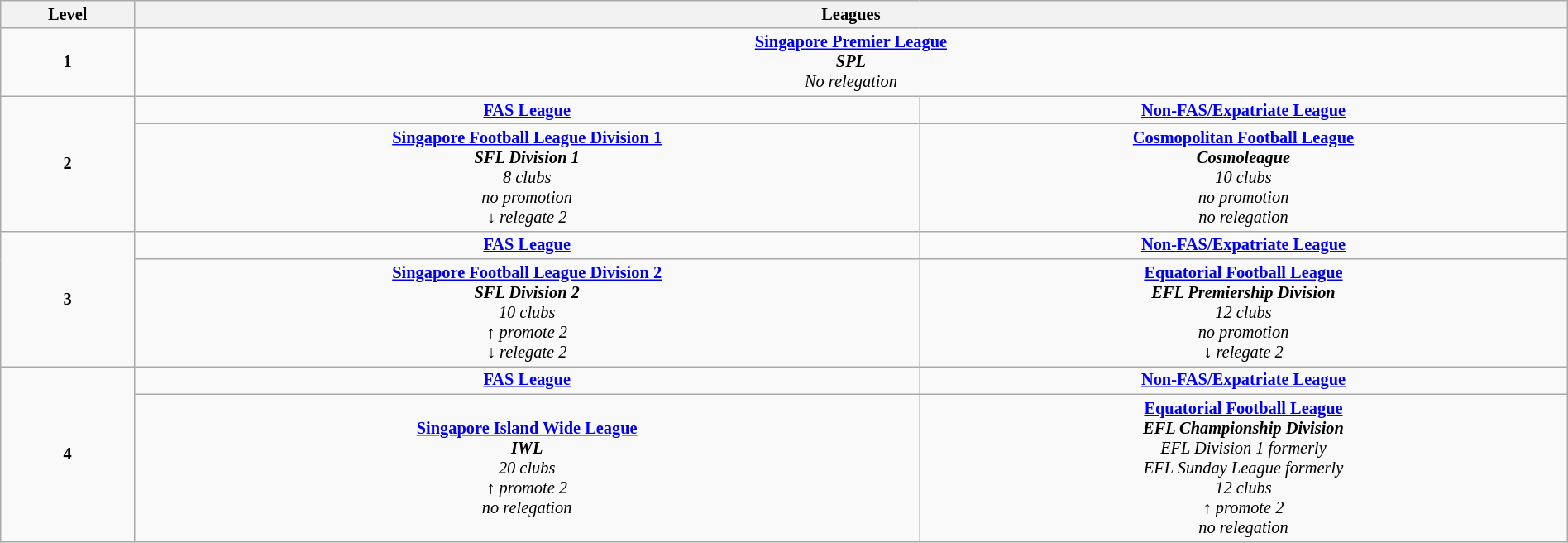<table class="wikitable" style="text-align: center; font-size: 85%;" width="100%;">
<tr>
<th>Level</th>
<th colspan=17>Leagues</th>
</tr>
<tr>
<td><strong>1</strong></td>
<td colspan="14"><strong><a href='#'>Singapore Premier League</a><br><em>SPL</em></strong><br><em>No relegation</em></td>
</tr>
<tr>
<td rowspan="2"><strong>2</strong></td>
<td colspan="12"><strong><a href='#'> FAS League</a></strong></td>
<td colspan="2"><strong><a href='#'>Non-FAS/Expatriate League</a></strong></td>
</tr>
<tr>
<td colspan="12"><strong><a href='#'>Singapore Football League Division 1</a><br><em>SFL Division 1</em></strong><br><em>8 clubs<br>no promotion<br>↓ relegate 2</em></td>
<td colspan="2"><strong> <a href='#'>Cosmopolitan Football League</a><br><em>Cosmoleague</em></strong><br><em>10 clubs<br>no promotion<br>no relegation</em></td>
</tr>
<tr>
<td rowspan="2"><strong>3</strong></td>
<td colspan="12"><strong><a href='#'> FAS League</a></strong></td>
<td colspan="2"><strong><a href='#'>Non-FAS/Expatriate League</a></strong></td>
</tr>
<tr>
<td colspan="12"><strong><a href='#'>Singapore Football League Division 2</a><br><em>SFL Division 2</em></strong><br><em>10 clubs<br>↑ promote 2<br>↓ relegate 2</em></td>
<td colspan="2"><strong> <a href='#'>Equatorial Football League</a><br><em>EFL Premiership Division</em></strong><br><em>12 clubs<br>no promotion<br>↓ relegate 2</em></td>
</tr>
<tr>
<td rowspan="2"><strong>4</strong></td>
<td colspan="12"><strong><a href='#'> FAS League</a></strong></td>
<td colspan="2"><strong><a href='#'>Non-FAS/Expatriate League</a></strong></td>
</tr>
<tr>
<td colspan="12"><strong> <a href='#'>Singapore Island Wide League</a><br> <em>IWL</em></strong><br><em>20 clubs<br>↑ promote 2<br>no relegation</em></td>
<td colspan="2"><strong> <a href='#'>Equatorial Football League</a><br> <em>EFL Championship Division</em></strong> <br> <em>EFL Division 1 formerly</em> <br> <em>EFL Sunday League formerly</em> <br><em>12 clubs<br>↑ promote 2<br>no relegation</em></td>
</tr>
</table>
